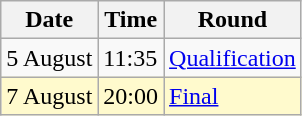<table class="wikitable">
<tr>
<th>Date</th>
<th>Time</th>
<th>Round</th>
</tr>
<tr>
<td>5 August</td>
<td>11:35</td>
<td><a href='#'>Qualification</a></td>
</tr>
<tr style=background:lemonchiffon>
<td>7 August</td>
<td>20:00</td>
<td><a href='#'>Final</a></td>
</tr>
</table>
